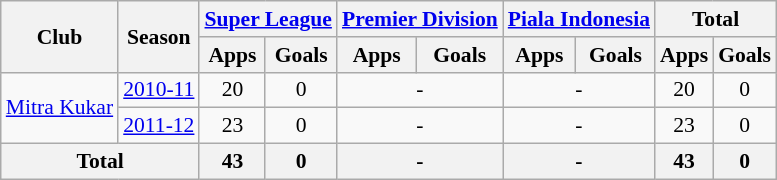<table class="wikitable" style="font-size:90%; text-align:center;">
<tr>
<th rowspan="2">Club</th>
<th rowspan="2">Season</th>
<th colspan="2"><a href='#'>Super League</a></th>
<th colspan="2"><a href='#'>Premier Division</a></th>
<th colspan="2"><a href='#'>Piala Indonesia</a></th>
<th colspan="2">Total</th>
</tr>
<tr>
<th>Apps</th>
<th>Goals</th>
<th>Apps</th>
<th>Goals</th>
<th>Apps</th>
<th>Goals</th>
<th>Apps</th>
<th>Goals</th>
</tr>
<tr>
<td rowspan="2"><a href='#'>Mitra Kukar</a></td>
<td><a href='#'>2010-11</a></td>
<td>20</td>
<td>0</td>
<td colspan="2">-</td>
<td colspan="2">-</td>
<td>20</td>
<td>0</td>
</tr>
<tr>
<td><a href='#'>2011-12</a></td>
<td>23</td>
<td>0</td>
<td colspan="2">-</td>
<td colspan="2">-</td>
<td>23</td>
<td>0</td>
</tr>
<tr>
<th colspan="2">Total</th>
<th>43</th>
<th>0</th>
<th colspan="2">-</th>
<th colspan="2">-</th>
<th>43</th>
<th>0</th>
</tr>
</table>
